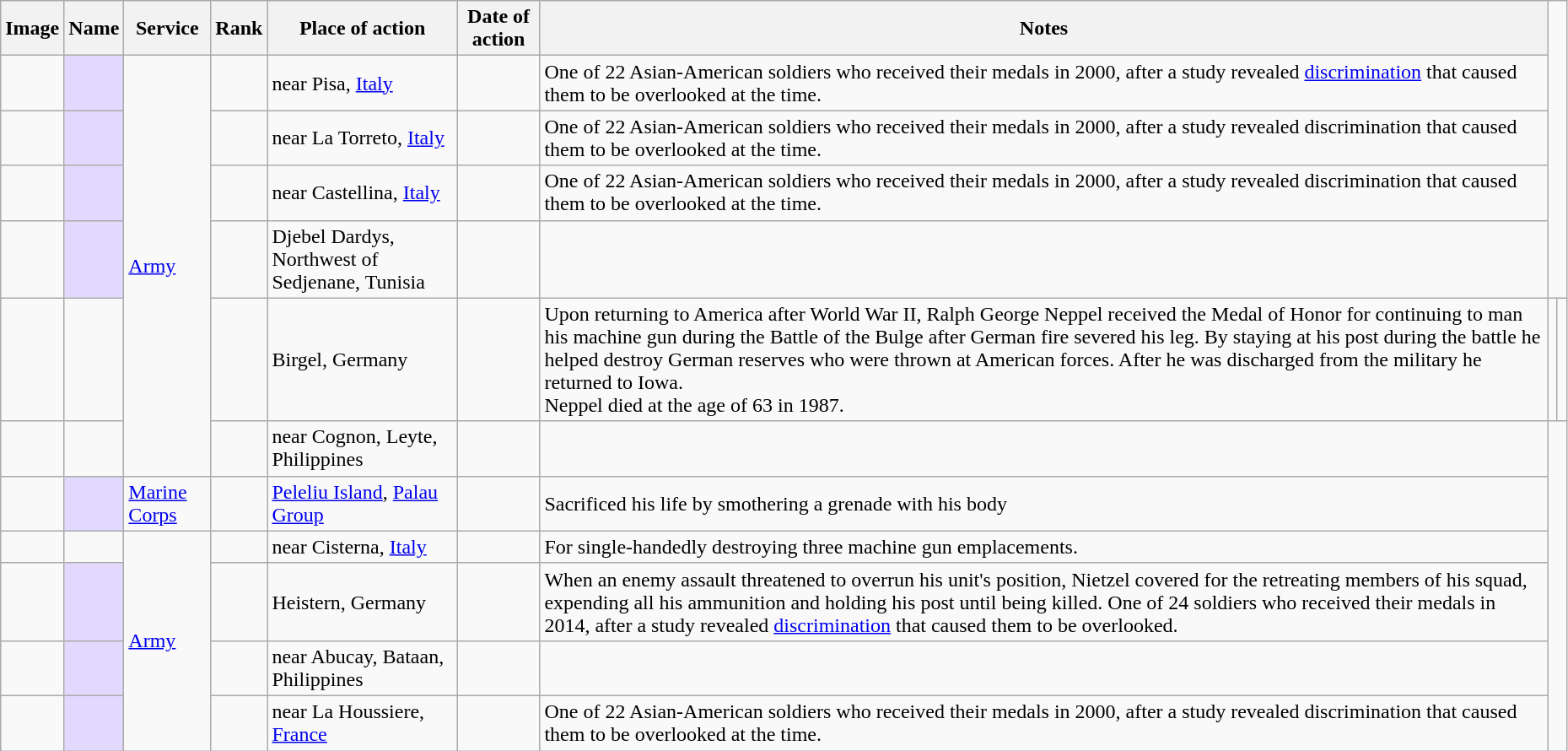<table class="wikitable sortable" width="98%">
<tr>
<th class="unsortable">Image</th>
<th>Name</th>
<th>Service</th>
<th>Rank</th>
<th>Place of action</th>
<th>Date of action</th>
<th class="unsortable">Notes</th>
</tr>
<tr>
<td></td>
<td style="background:#e3d9ff;"></td>
<td rowspan="6"><a href='#'>Army</a></td>
<td></td>
<td>near Pisa, <a href='#'>Italy</a></td>
<td></td>
<td>One of 22 Asian-American soldiers who received their medals in 2000, after a study revealed <a href='#'>discrimination</a> that caused them to be overlooked at the time.</td>
</tr>
<tr>
<td></td>
<td style="background:#e3d9ff;"></td>
<td></td>
<td>near La Torreto, <a href='#'>Italy</a></td>
<td></td>
<td>One of 22 Asian-American soldiers who received their medals in 2000, after a study revealed discrimination that caused them to be overlooked at the time.</td>
</tr>
<tr>
<td></td>
<td style="background:#e3d9ff;"></td>
<td></td>
<td>near Castellina, <a href='#'>Italy</a></td>
<td></td>
<td>One of 22 Asian-American soldiers who received their medals in 2000, after a study revealed discrimination that caused them to be overlooked at the time.</td>
</tr>
<tr>
<td></td>
<td style="background:#e3d9ff;"></td>
<td></td>
<td>Djebel Dardys, Northwest of Sedjenane, Tunisia</td>
<td></td>
<td></td>
</tr>
<tr>
<td></td>
<td></td>
<td></td>
<td>Birgel, Germany</td>
<td></td>
<td>Upon returning to America after World War II, Ralph George Neppel received the Medal of Honor for continuing to man his machine gun during the Battle of the Bulge after German fire severed his leg. By staying at his post during the battle he helped destroy German reserves who were thrown at American forces. After he was discharged from the military he returned to Iowa.<br>Neppel died at the age of 63 in 1987.</td>
<td></td>
<td></td>
</tr>
<tr>
<td></td>
<td></td>
<td></td>
<td>near Cognon, Leyte, Philippines</td>
<td></td>
<td></td>
</tr>
<tr>
<td></td>
<td style="background:#e3d9ff;"></td>
<td><a href='#'>Marine Corps</a></td>
<td></td>
<td><a href='#'>Peleliu Island</a>, <a href='#'>Palau Group</a></td>
<td></td>
<td>Sacrificed his life by smothering a grenade with his body</td>
</tr>
<tr>
<td></td>
<td></td>
<td rowspan="4"><a href='#'>Army</a></td>
<td></td>
<td>near Cisterna, <a href='#'>Italy</a></td>
<td></td>
<td>For single-handedly destroying three machine gun emplacements.</td>
</tr>
<tr>
<td></td>
<td style="background:#e3d9ff;"></td>
<td></td>
<td>Heistern, Germany</td>
<td></td>
<td>When an enemy assault threatened to overrun his unit's position, Nietzel covered for the retreating members of his squad, expending all his ammunition and holding his post until being killed. One of 24 soldiers who received their medals in 2014, after a study revealed <a href='#'>discrimination</a> that caused them to be overlooked.</td>
</tr>
<tr>
<td></td>
<td style="background:#e3d9ff;"></td>
<td></td>
<td>near Abucay, Bataan, Philippines</td>
<td></td>
<td></td>
</tr>
<tr>
<td></td>
<td style="background:#e3d9ff;"></td>
<td></td>
<td>near La Houssiere, <a href='#'>France</a></td>
<td></td>
<td>One of 22 Asian-American soldiers who received their medals in 2000, after a study revealed discrimination that caused them to be overlooked at the time.</td>
</tr>
</table>
